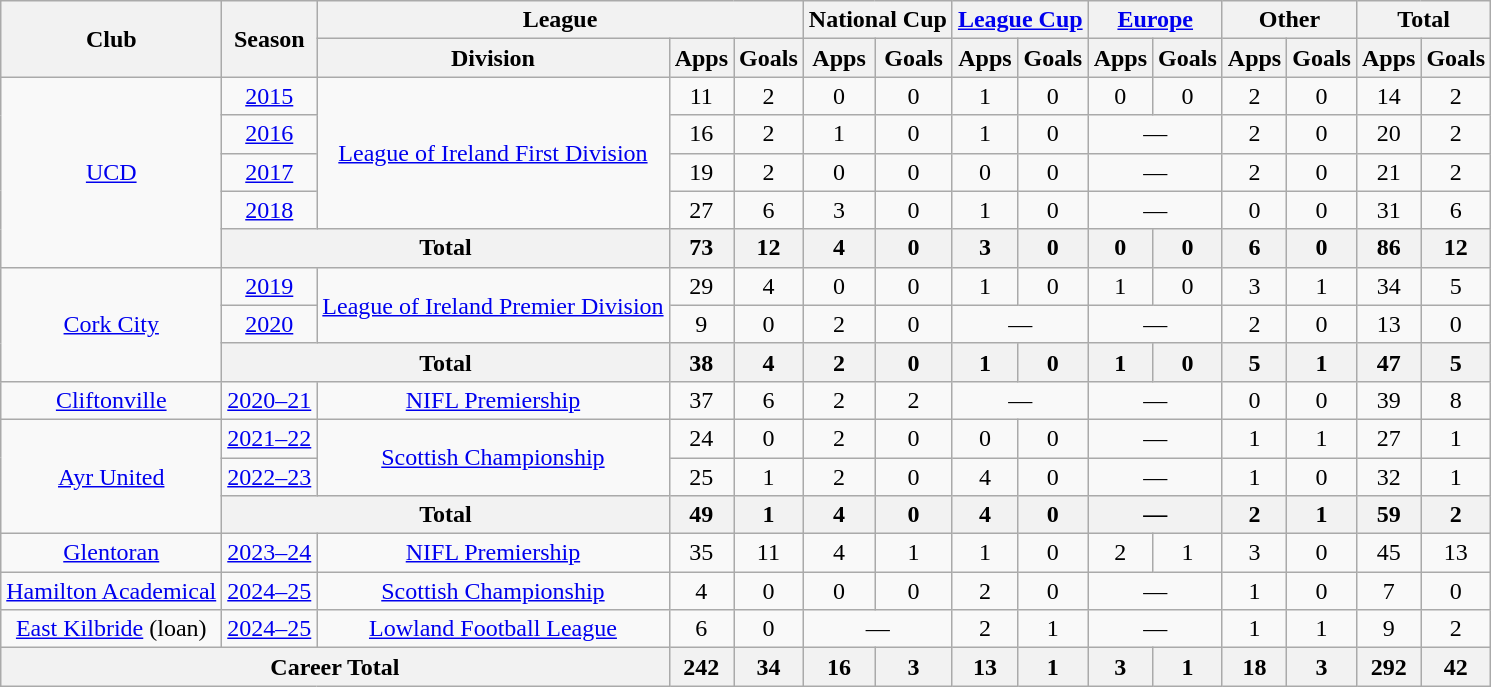<table class="wikitable" style="text-align:center">
<tr>
<th rowspan="2">Club</th>
<th rowspan="2">Season</th>
<th colspan="3">League</th>
<th colspan="2">National Cup</th>
<th colspan="2"><a href='#'>League Cup</a></th>
<th colspan="2"><a href='#'>Europe</a></th>
<th colspan="2">Other</th>
<th colspan="2">Total</th>
</tr>
<tr>
<th>Division</th>
<th>Apps</th>
<th>Goals</th>
<th>Apps</th>
<th>Goals</th>
<th>Apps</th>
<th>Goals</th>
<th>Apps</th>
<th>Goals</th>
<th>Apps</th>
<th>Goals</th>
<th>Apps</th>
<th>Goals</th>
</tr>
<tr>
<td rowspan="5"><a href='#'>UCD</a></td>
<td><a href='#'>2015</a></td>
<td rowspan="4"><a href='#'>League of Ireland First Division</a></td>
<td>11</td>
<td>2</td>
<td>0</td>
<td>0</td>
<td>1</td>
<td>0</td>
<td>0</td>
<td>0</td>
<td>2</td>
<td>0</td>
<td>14</td>
<td>2</td>
</tr>
<tr>
<td><a href='#'>2016</a></td>
<td>16</td>
<td>2</td>
<td>1</td>
<td>0</td>
<td>1</td>
<td>0</td>
<td colspan="2">—</td>
<td>2</td>
<td>0</td>
<td>20</td>
<td>2</td>
</tr>
<tr>
<td><a href='#'>2017</a></td>
<td>19</td>
<td>2</td>
<td>0</td>
<td>0</td>
<td>0</td>
<td>0</td>
<td colspan="2">—</td>
<td>2</td>
<td>0</td>
<td>21</td>
<td>2</td>
</tr>
<tr>
<td><a href='#'>2018</a></td>
<td>27</td>
<td>6</td>
<td>3</td>
<td>0</td>
<td>1</td>
<td>0</td>
<td colspan="2">—</td>
<td>0</td>
<td>0</td>
<td>31</td>
<td>6</td>
</tr>
<tr>
<th colspan="2">Total</th>
<th>73</th>
<th>12</th>
<th>4</th>
<th>0</th>
<th>3</th>
<th>0</th>
<th>0</th>
<th>0</th>
<th>6</th>
<th>0</th>
<th>86</th>
<th>12</th>
</tr>
<tr>
<td rowspan="3"><a href='#'>Cork City</a></td>
<td><a href='#'>2019</a></td>
<td rowspan="2"><a href='#'>League of Ireland Premier Division</a></td>
<td>29</td>
<td>4</td>
<td>0</td>
<td>0</td>
<td>1</td>
<td>0</td>
<td>1</td>
<td>0</td>
<td>3</td>
<td>1</td>
<td>34</td>
<td>5</td>
</tr>
<tr>
<td><a href='#'>2020</a></td>
<td>9</td>
<td>0</td>
<td>2</td>
<td>0</td>
<td colspan="2">—</td>
<td colspan="2">—</td>
<td>2</td>
<td>0</td>
<td>13</td>
<td>0</td>
</tr>
<tr>
<th colspan="2">Total</th>
<th>38</th>
<th>4</th>
<th>2</th>
<th>0</th>
<th>1</th>
<th>0</th>
<th>1</th>
<th>0</th>
<th>5</th>
<th>1</th>
<th>47</th>
<th>5</th>
</tr>
<tr>
<td><a href='#'>Cliftonville</a></td>
<td><a href='#'>2020–21</a></td>
<td><a href='#'>NIFL Premiership</a></td>
<td>37</td>
<td>6</td>
<td>2</td>
<td>2</td>
<td colspan="2">—</td>
<td colspan="2">—</td>
<td>0</td>
<td>0</td>
<td>39</td>
<td>8</td>
</tr>
<tr>
<td rowspan="3"><a href='#'>Ayr United</a></td>
<td><a href='#'>2021–22</a></td>
<td rowspan="2"><a href='#'>Scottish Championship</a></td>
<td>24</td>
<td>0</td>
<td>2</td>
<td>0</td>
<td>0</td>
<td>0</td>
<td colspan="2">—</td>
<td>1</td>
<td>1</td>
<td>27</td>
<td>1</td>
</tr>
<tr>
<td><a href='#'>2022–23</a></td>
<td>25</td>
<td>1</td>
<td>2</td>
<td>0</td>
<td>4</td>
<td>0</td>
<td colspan="2">—</td>
<td>1</td>
<td>0</td>
<td>32</td>
<td>1</td>
</tr>
<tr>
<th colspan="2">Total</th>
<th>49</th>
<th>1</th>
<th>4</th>
<th>0</th>
<th>4</th>
<th>0</th>
<th colspan="2">—</th>
<th>2</th>
<th>1</th>
<th>59</th>
<th>2</th>
</tr>
<tr>
<td><a href='#'>Glentoran</a></td>
<td><a href='#'>2023–24</a></td>
<td><a href='#'>NIFL Premiership</a></td>
<td>35</td>
<td>11</td>
<td>4</td>
<td>1</td>
<td>1</td>
<td>0</td>
<td>2</td>
<td>1</td>
<td>3</td>
<td>0</td>
<td>45</td>
<td>13</td>
</tr>
<tr>
<td><a href='#'>Hamilton Academical</a></td>
<td><a href='#'>2024–25</a></td>
<td><a href='#'>Scottish Championship</a></td>
<td>4</td>
<td>0</td>
<td>0</td>
<td>0</td>
<td>2</td>
<td>0</td>
<td colspan="2">—</td>
<td>1</td>
<td>0</td>
<td>7</td>
<td>0</td>
</tr>
<tr>
<td><a href='#'>East Kilbride</a> (loan)</td>
<td><a href='#'>2024–25</a></td>
<td><a href='#'>Lowland Football League</a></td>
<td>6</td>
<td>0</td>
<td colspan="2">—</td>
<td>2</td>
<td>1</td>
<td colspan="2">—</td>
<td>1</td>
<td>1</td>
<td>9</td>
<td>2</td>
</tr>
<tr>
<th colspan="3">Career Total</th>
<th>242</th>
<th>34</th>
<th>16</th>
<th>3</th>
<th>13</th>
<th>1</th>
<th>3</th>
<th>1</th>
<th>18</th>
<th>3</th>
<th>292</th>
<th>42</th>
</tr>
</table>
